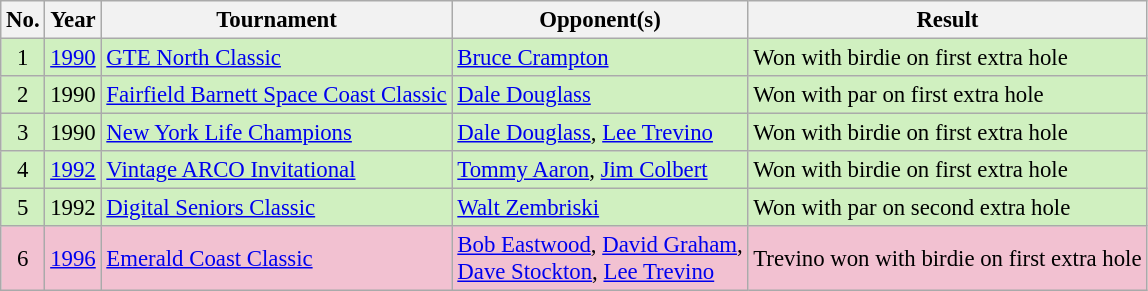<table class="wikitable" style="font-size:95%;">
<tr>
<th>No.</th>
<th>Year</th>
<th>Tournament</th>
<th>Opponent(s)</th>
<th>Result</th>
</tr>
<tr style="background:#D0F0C0;">
<td align=center>1</td>
<td><a href='#'>1990</a></td>
<td><a href='#'>GTE North Classic</a></td>
<td> <a href='#'>Bruce Crampton</a></td>
<td>Won with birdie on first extra hole</td>
</tr>
<tr style="background:#D0F0C0;">
<td align=center>2</td>
<td>1990</td>
<td><a href='#'>Fairfield Barnett Space Coast Classic</a></td>
<td> <a href='#'>Dale Douglass</a></td>
<td>Won with par on first extra hole</td>
</tr>
<tr style="background:#D0F0C0;">
<td align=center>3</td>
<td>1990</td>
<td><a href='#'>New York Life Champions</a></td>
<td> <a href='#'>Dale Douglass</a>,  <a href='#'>Lee Trevino</a></td>
<td>Won with birdie on first extra hole</td>
</tr>
<tr style="background:#D0F0C0;">
<td align=center>4</td>
<td><a href='#'>1992</a></td>
<td><a href='#'>Vintage ARCO Invitational</a></td>
<td> <a href='#'>Tommy Aaron</a>,  <a href='#'>Jim Colbert</a></td>
<td>Won with birdie on first extra hole</td>
</tr>
<tr style="background:#D0F0C0;">
<td align=center>5</td>
<td>1992</td>
<td><a href='#'>Digital Seniors Classic</a></td>
<td> <a href='#'>Walt Zembriski</a></td>
<td>Won with par on second extra hole</td>
</tr>
<tr style="background:#F2C1D1;">
<td align=center>6</td>
<td><a href='#'>1996</a></td>
<td><a href='#'>Emerald Coast Classic</a></td>
<td> <a href='#'>Bob Eastwood</a>,  <a href='#'>David Graham</a>,<br> <a href='#'>Dave Stockton</a>,  <a href='#'>Lee Trevino</a></td>
<td>Trevino won with birdie on first extra hole</td>
</tr>
</table>
